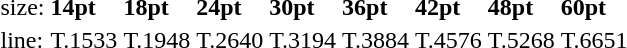<table style="margin-left:40px;">
<tr>
<td>size:</td>
<td><strong>14pt</strong></td>
<td><strong>18pt</strong></td>
<td><strong>24pt</strong></td>
<td><strong>30pt</strong></td>
<td><strong>36pt</strong></td>
<td><strong>42pt</strong></td>
<td><strong>48pt</strong></td>
<td><strong>60pt</strong></td>
</tr>
<tr>
<td>line:</td>
<td>T.1533</td>
<td>T.1948</td>
<td>T.2640</td>
<td>T.3194</td>
<td>T.3884</td>
<td>T.4576</td>
<td>T.5268</td>
<td>T.6651</td>
</tr>
</table>
